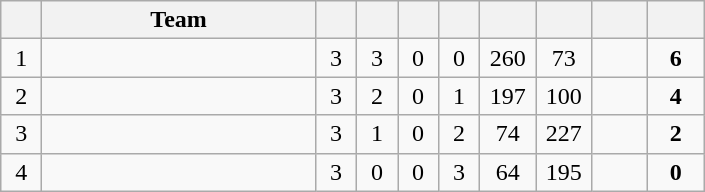<table class=wikitable style=text-align:center>
<tr>
<th width=20 abbr=Position></th>
<th width=175>Team</th>
<th width=20 abbr=Played></th>
<th width=20 abbr=Won></th>
<th width=20 abbr=Drawn></th>
<th width=20 abbr=Lost></th>
<th width=30 abbr=Goal for></th>
<th width=30 abbr=Goal against></th>
<th width=30 abbr=Goal difference></th>
<th width=30 abbr=Points></th>
</tr>
<tr>
<td>1 </td>
<td align=left></td>
<td>3</td>
<td>3</td>
<td>0</td>
<td>0</td>
<td>260</td>
<td>73</td>
<td></td>
<td><strong>6</strong></td>
</tr>
<tr>
<td>2 </td>
<td align=left></td>
<td>3</td>
<td>2</td>
<td>0</td>
<td>1</td>
<td>197</td>
<td>100</td>
<td></td>
<td><strong>4</strong></td>
</tr>
<tr>
<td>3 </td>
<td align=left></td>
<td>3</td>
<td>1</td>
<td>0</td>
<td>2</td>
<td>74</td>
<td>227</td>
<td></td>
<td><strong>2</strong></td>
</tr>
<tr>
<td>4 </td>
<td align=left></td>
<td>3</td>
<td>0</td>
<td>0</td>
<td>3</td>
<td>64</td>
<td>195</td>
<td></td>
<td><strong>0</strong></td>
</tr>
</table>
